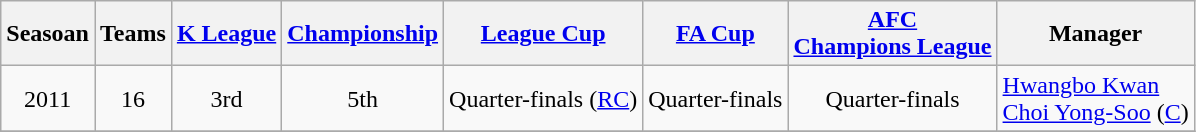<table class="wikitable" style="text-align:center">
<tr>
<th>Seasoan</th>
<th>Teams</th>
<th><a href='#'>K League</a></th>
<th><a href='#'>Championship</a></th>
<th><a href='#'>League Cup</a></th>
<th><a href='#'>FA Cup</a></th>
<th><a href='#'>AFC<br>Champions League</a></th>
<th>Manager</th>
</tr>
<tr>
<td>2011</td>
<td>16</td>
<td>3rd</td>
<td>5th</td>
<td>Quarter-finals (<a href='#'>RC</a>)</td>
<td>Quarter-finals</td>
<td>Quarter-finals</td>
<td align=left> <a href='#'>Hwangbo Kwan</a><br> <a href='#'>Choi Yong-Soo</a> (<a href='#'>C</a>)</td>
</tr>
<tr>
</tr>
</table>
